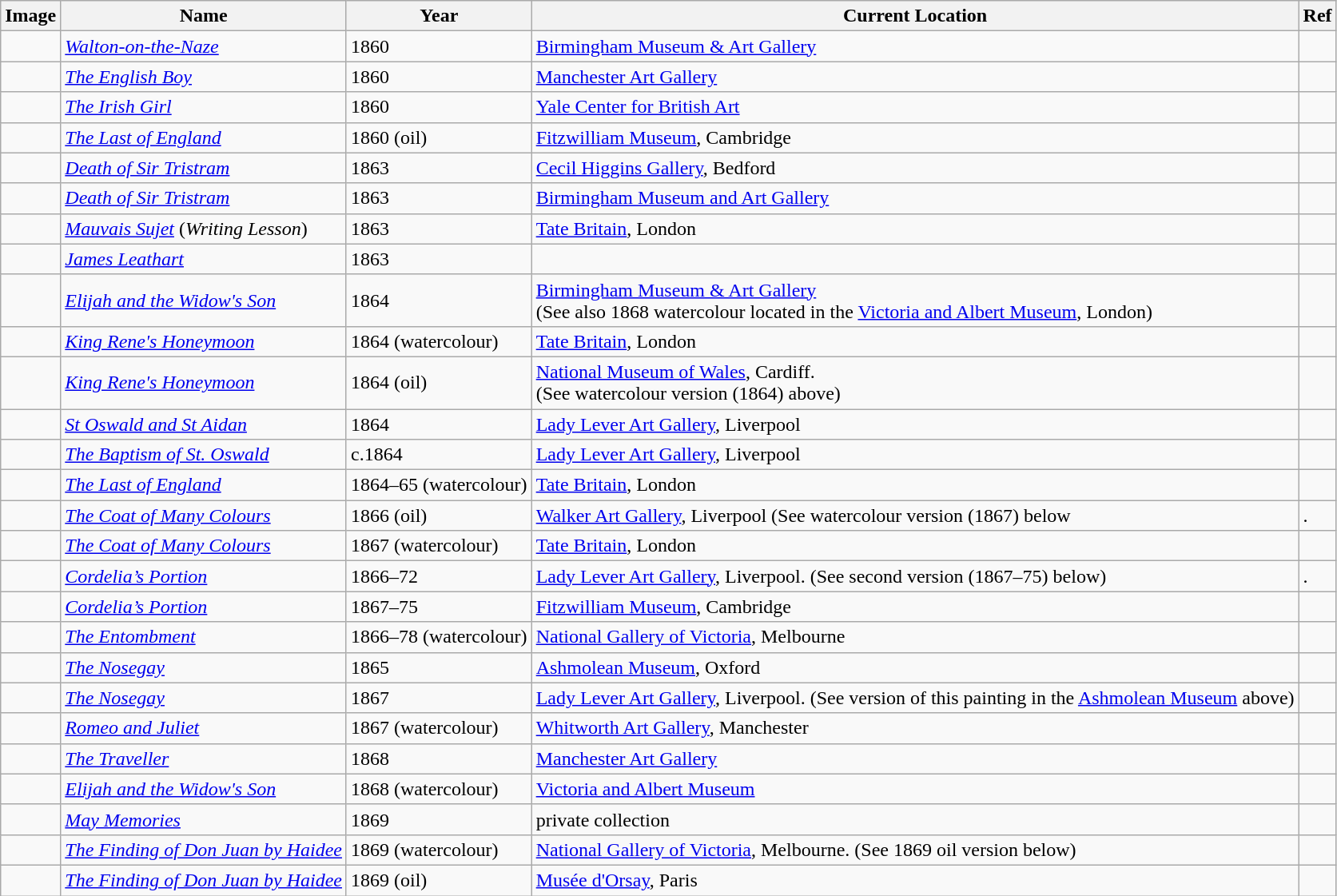<table class="sortable wikitable" style="margin-left:0.5em; text-align:left">
<tr>
<th>Image</th>
<th>Name</th>
<th>Year</th>
<th>Current Location</th>
<th>Ref</th>
</tr>
<tr>
<td></td>
<td><em><a href='#'>Walton-on-the-Naze</a></em></td>
<td>1860</td>
<td><a href='#'>Birmingham Museum & Art Gallery</a></td>
<td></td>
</tr>
<tr>
<td></td>
<td><em><a href='#'>The English Boy</a></em></td>
<td>1860</td>
<td><a href='#'>Manchester Art Gallery</a></td>
<td></td>
</tr>
<tr>
<td></td>
<td><em><a href='#'>The Irish Girl</a></em></td>
<td>1860</td>
<td><a href='#'>Yale Center for British Art</a></td>
<td></td>
</tr>
<tr>
<td></td>
<td><em><a href='#'>The Last of England</a></em></td>
<td>1860 (oil)</td>
<td><a href='#'>Fitzwilliam Museum</a>, Cambridge</td>
<td></td>
</tr>
<tr>
<td></td>
<td><em><a href='#'>Death of Sir Tristram</a></em></td>
<td>1863</td>
<td><a href='#'>Cecil Higgins Gallery</a>, Bedford</td>
<td></td>
</tr>
<tr>
<td></td>
<td><em><a href='#'>Death of Sir Tristram</a></em></td>
<td>1863</td>
<td><a href='#'>Birmingham Museum and Art Gallery</a></td>
<td></td>
</tr>
<tr>
<td></td>
<td><em><a href='#'>Mauvais Sujet</a></em> (<em>Writing Lesson</em>)</td>
<td>1863</td>
<td><a href='#'>Tate Britain</a>, London</td>
<td></td>
</tr>
<tr>
<td></td>
<td><em><a href='#'>James Leathart</a></em></td>
<td>1863</td>
<td></td>
<td></td>
</tr>
<tr>
<td></td>
<td><em><a href='#'>Elijah and the Widow's Son</a></em></td>
<td>1864</td>
<td><a href='#'>Birmingham Museum & Art Gallery</a> <br> (See also 1868 watercolour located in the <a href='#'>Victoria and Albert Museum</a>, London)</td>
<td></td>
</tr>
<tr>
<td></td>
<td><em><a href='#'>King Rene's Honeymoon</a></em></td>
<td>1864 (watercolour)</td>
<td><a href='#'>Tate Britain</a>, London</td>
<td></td>
</tr>
<tr>
<td></td>
<td><em><a href='#'>King Rene's Honeymoon</a></em></td>
<td>1864 (oil)</td>
<td><a href='#'>National Museum of Wales</a>, Cardiff. <br>(See watercolour version (1864) above)</td>
<td></td>
</tr>
<tr>
<td></td>
<td><em><a href='#'>St Oswald and St Aidan</a></em></td>
<td>1864</td>
<td><a href='#'>Lady Lever Art Gallery</a>, Liverpool</td>
<td></td>
</tr>
<tr>
<td></td>
<td><em><a href='#'>The Baptism of St. Oswald</a></em></td>
<td>c.1864</td>
<td><a href='#'>Lady Lever Art Gallery</a>, Liverpool</td>
<td></td>
</tr>
<tr>
<td></td>
<td><em><a href='#'>The Last of England</a></em></td>
<td>1864–65 (watercolour)</td>
<td><a href='#'>Tate Britain</a>, London</td>
<td></td>
</tr>
<tr>
<td></td>
<td><em><a href='#'>The Coat of Many Colours</a></em></td>
<td>1866 (oil)</td>
<td><a href='#'>Walker Art Gallery</a>, Liverpool (See watercolour version (1867) below</td>
<td>.</td>
</tr>
<tr>
<td></td>
<td><em><a href='#'>The Coat of Many Colours</a></em></td>
<td>1867 (watercolour)</td>
<td><a href='#'>Tate Britain</a>, London</td>
<td></td>
</tr>
<tr>
<td></td>
<td><em><a href='#'>Cordelia’s Portion</a></em></td>
<td>1866–72</td>
<td><a href='#'>Lady Lever Art Gallery</a>, Liverpool. (See second version (1867–75) below)</td>
<td>.</td>
</tr>
<tr>
<td></td>
<td><em><a href='#'>Cordelia’s Portion</a></em></td>
<td>1867–75</td>
<td><a href='#'>Fitzwilliam Museum</a>, Cambridge</td>
<td></td>
</tr>
<tr>
<td></td>
<td><em><a href='#'>The Entombment</a></em></td>
<td>1866–78 (watercolour)</td>
<td><a href='#'>National Gallery of Victoria</a>, Melbourne</td>
<td></td>
</tr>
<tr>
<td></td>
<td><em><a href='#'>The Nosegay</a></em></td>
<td>1865</td>
<td><a href='#'>Ashmolean Museum</a>, Oxford</td>
<td></td>
</tr>
<tr>
<td></td>
<td><em><a href='#'>The Nosegay</a></em></td>
<td>1867</td>
<td><a href='#'>Lady Lever Art Gallery</a>, Liverpool. (See version of this painting in the <a href='#'>Ashmolean Museum</a> above)</td>
<td></td>
</tr>
<tr>
<td></td>
<td><em><a href='#'>Romeo and Juliet</a></em></td>
<td>1867 (watercolour)</td>
<td><a href='#'>Whitworth Art Gallery</a>, Manchester</td>
<td></td>
</tr>
<tr>
<td></td>
<td><em><a href='#'>The Traveller</a></em></td>
<td>1868</td>
<td><a href='#'>Manchester Art Gallery</a></td>
<td></td>
</tr>
<tr>
<td></td>
<td><em><a href='#'>Elijah and the Widow's Son</a></em></td>
<td>1868 (watercolour)</td>
<td><a href='#'>Victoria and Albert Museum</a></td>
<td></td>
</tr>
<tr>
<td></td>
<td><em><a href='#'>May Memories</a></em></td>
<td>1869</td>
<td>private collection</td>
<td></td>
</tr>
<tr>
<td></td>
<td><em><a href='#'>The Finding of Don Juan by Haidee</a></em></td>
<td>1869 (watercolour)</td>
<td><a href='#'>National Gallery of Victoria</a>, Melbourne. (See 1869 oil version below)</td>
<td></td>
</tr>
<tr>
<td></td>
<td><em><a href='#'>The Finding of Don Juan by Haidee</a></em></td>
<td>1869 (oil)</td>
<td><a href='#'>Musée d'Orsay</a>, Paris</td>
<td></td>
</tr>
</table>
